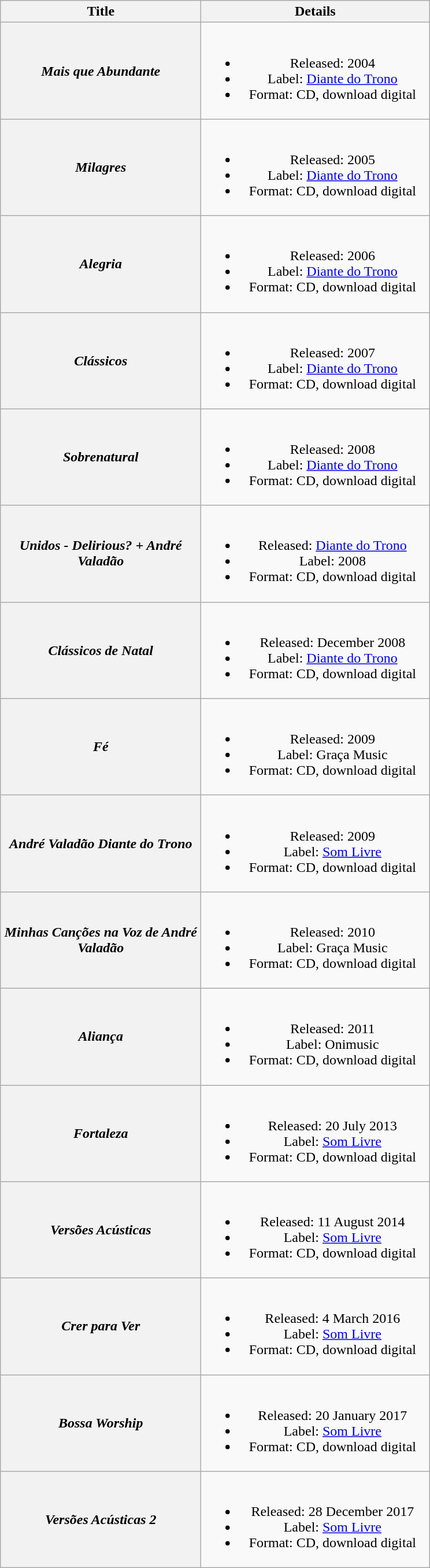<table class="wikitable plainrowheaders" style="text-align:center;">
<tr>
<th scope="col" style="width:14em;">Title</th>
<th scope="col" style="width:16em;">Details</th>
</tr>
<tr>
<th scope="row"><em>Mais que Abundante</em></th>
<td><br><ul><li>Released: 2004</li><li>Label: <a href='#'>Diante do Trono</a></li><li>Format: CD, download digital</li></ul></td>
</tr>
<tr>
<th scope="row"><em>Milagres</em></th>
<td><br><ul><li>Released: 2005</li><li>Label: <a href='#'>Diante do Trono</a></li><li>Format: CD, download digital</li></ul></td>
</tr>
<tr>
<th scope="row"><em>Alegria </em></th>
<td><br><ul><li>Released: 2006</li><li>Label: <a href='#'>Diante do Trono</a></li><li>Format: CD, download digital</li></ul></td>
</tr>
<tr>
<th scope="row"><em>Clássicos</em></th>
<td><br><ul><li>Released: 2007</li><li>Label: <a href='#'>Diante do Trono</a></li><li>Format: CD, download digital</li></ul></td>
</tr>
<tr>
<th scope="row"><em>Sobrenatural</em></th>
<td><br><ul><li>Released: 2008</li><li>Label: <a href='#'>Diante do Trono</a></li><li>Format: CD, download digital</li></ul></td>
</tr>
<tr>
<th scope="row"><em>Unidos - Delirious? + André Valadão</em></th>
<td><br><ul><li>Released: <a href='#'>Diante do Trono</a></li><li>Label: 2008</li><li>Format: CD, download digital</li></ul></td>
</tr>
<tr>
<th scope="row"><em>Clássicos de Natal</em></th>
<td><br><ul><li>Released: December 2008</li><li>Label: <a href='#'>Diante do Trono</a></li><li>Format: CD, download digital</li></ul></td>
</tr>
<tr>
<th scope="row"><em>Fé</em></th>
<td><br><ul><li>Released: 2009</li><li>Label: Graça Music</li><li>Format: CD, download digital</li></ul></td>
</tr>
<tr>
<th scope="row"><em>André Valadão Diante do Trono</em></th>
<td><br><ul><li>Released: 2009</li><li>Label: <a href='#'>Som Livre</a></li><li>Format: CD, download digital</li></ul></td>
</tr>
<tr>
<th scope="row"><em>Minhas Canções na Voz de André Valadão</em></th>
<td><br><ul><li>Released: 2010</li><li>Label: Graça Music</li><li>Format: CD, download digital</li></ul></td>
</tr>
<tr>
<th scope="row"><em>Aliança</em></th>
<td><br><ul><li>Released: 2011</li><li>Label: Onimusic</li><li>Format: CD, download digital</li></ul></td>
</tr>
<tr>
<th scope="row"><em>Fortaleza</em></th>
<td><br><ul><li>Released: 20 July 2013</li><li>Label: <a href='#'>Som Livre</a></li><li>Format: CD, download digital</li></ul></td>
</tr>
<tr>
<th scope="row"><em>Versões Acústicas</em></th>
<td><br><ul><li>Released: 11 August 2014</li><li>Label: <a href='#'>Som Livre</a></li><li>Format: CD, download digital</li></ul></td>
</tr>
<tr>
<th scope="row"><em>Crer para Ver</em></th>
<td><br><ul><li>Released: 4 March 2016</li><li>Label: <a href='#'>Som Livre</a></li><li>Format: CD, download digital</li></ul></td>
</tr>
<tr>
<th scope="row"><em>Bossa Worship</em></th>
<td><br><ul><li>Released: 20 January 2017</li><li>Label: <a href='#'>Som Livre</a></li><li>Format: CD, download digital</li></ul></td>
</tr>
<tr>
<th scope="row"><em>Versões Acústicas 2</em></th>
<td><br><ul><li>Released: 28 December 2017</li><li>Label: <a href='#'>Som Livre</a></li><li>Format: CD, download digital</li></ul></td>
</tr>
</table>
